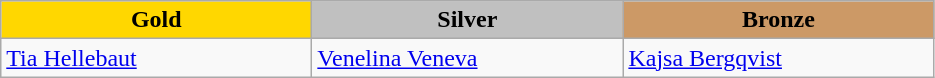<table class="wikitable" style="text-align:left">
<tr align="center">
<td width=200 bgcolor=gold><strong>Gold</strong></td>
<td width=200 bgcolor=silver><strong>Silver</strong></td>
<td width=200 bgcolor=CC9966><strong>Bronze</strong></td>
</tr>
<tr>
<td><a href='#'>Tia Hellebaut</a><br><em></em></td>
<td><a href='#'>Venelina Veneva</a><br><em></em></td>
<td><a href='#'>Kajsa Bergqvist</a><br><em></em></td>
</tr>
</table>
